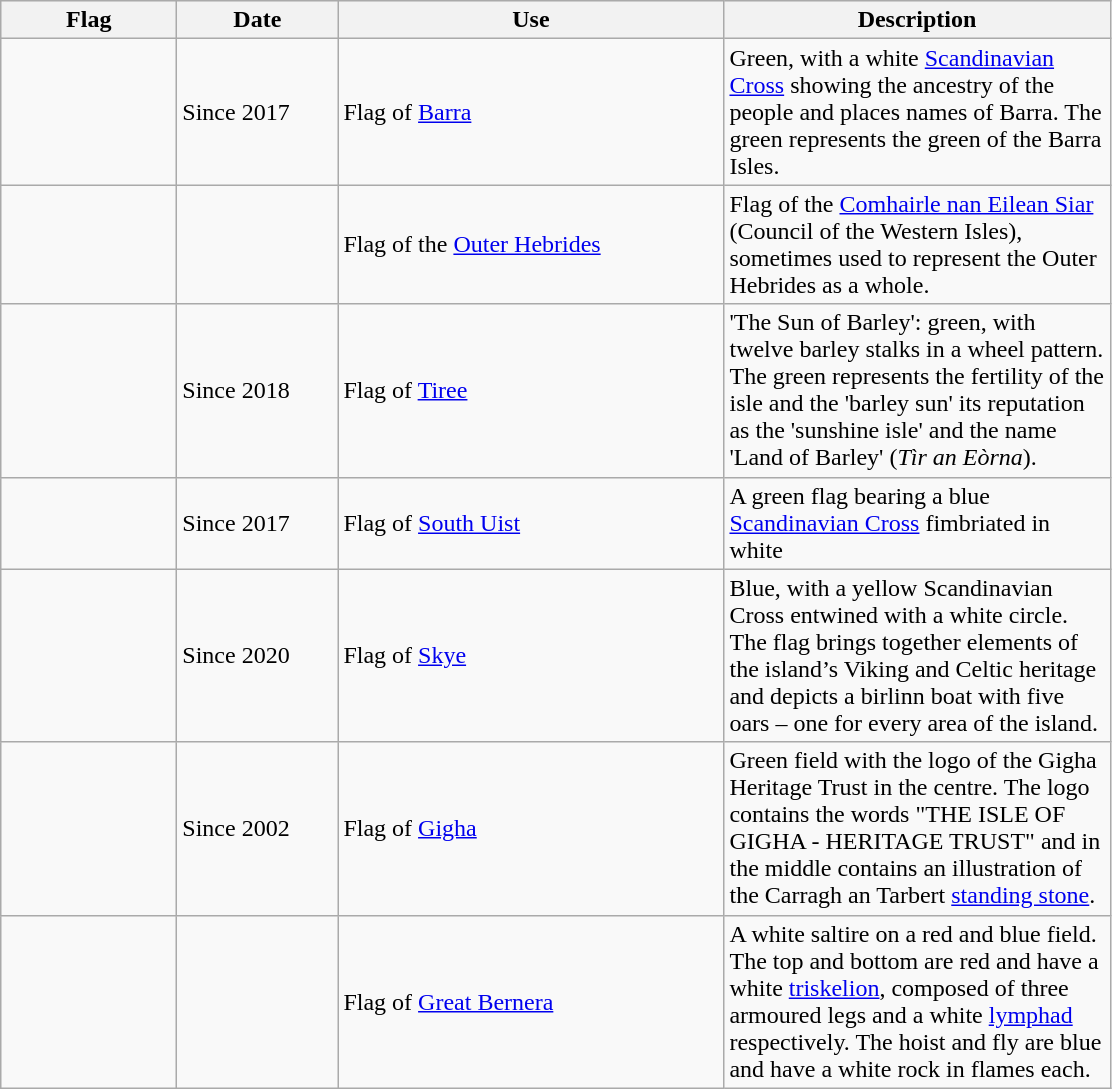<table class="wikitable">
<tr style="background:#efefef;">
<th style="width:110px;">Flag</th>
<th style="width:100px;">Date</th>
<th style="width:250px;">Use</th>
<th style="width:250px;">Description</th>
</tr>
<tr>
<td></td>
<td>Since 2017</td>
<td>Flag of <a href='#'>Barra</a></td>
<td>Green, with a white <a href='#'>Scandinavian Cross</a> showing the ancestry of the people and places names of Barra.  The green represents the green of the Barra Isles.</td>
</tr>
<tr>
<td></td>
<td></td>
<td>Flag of the <a href='#'>Outer Hebrides</a></td>
<td>Flag of the <a href='#'>Comhairle nan Eilean Siar</a> (Council of the Western Isles), sometimes used to represent the Outer Hebrides as a whole.</td>
</tr>
<tr>
<td></td>
<td>Since 2018</td>
<td>Flag of <a href='#'>Tiree</a></td>
<td>'The Sun of Barley': green, with twelve barley stalks in a wheel pattern.  The green represents the fertility of the isle and the 'barley sun' its reputation as the 'sunshine isle' and the name 'Land of Barley' (<em>Tìr an Eòrna</em>).</td>
</tr>
<tr>
<td></td>
<td>Since 2017</td>
<td>Flag of <a href='#'>South Uist</a></td>
<td>A green flag bearing a blue <a href='#'>Scandinavian Cross</a> fimbriated in white</td>
</tr>
<tr>
<td></td>
<td>Since 2020</td>
<td>Flag of <a href='#'>Skye</a></td>
<td>Blue, with a yellow Scandinavian Cross entwined with a white circle. The flag brings together elements of the island’s Viking and Celtic heritage and depicts a birlinn boat with five oars – one for every area of the island.</td>
</tr>
<tr>
<td></td>
<td>Since 2002</td>
<td>Flag of <a href='#'>Gigha</a></td>
<td>Green field with the logo of the Gigha Heritage Trust in the centre. The logo contains the words "THE ISLE OF GIGHA - HERITAGE TRUST" and in the middle contains an illustration of the Carragh an Tarbert <a href='#'>standing stone</a>.</td>
</tr>
<tr>
<td></td>
<td></td>
<td>Flag of <a href='#'>Great Bernera</a></td>
<td>A white saltire on a red and blue field. The top and bottom are red and have a white <a href='#'>triskelion</a>, composed of three armoured legs and a white <a href='#'>lymphad</a> respectively. The hoist and fly are blue and have a white rock in flames each.</td>
</tr>
</table>
